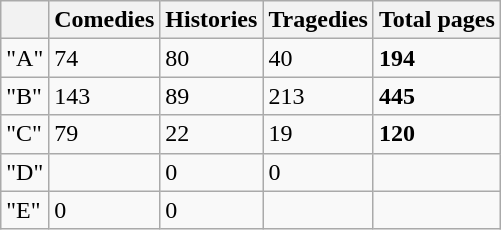<table class="wikitable">
<tr>
<th> </th>
<th>Comedies</th>
<th>Histories</th>
<th>Tragedies</th>
<th>Total pages</th>
</tr>
<tr>
<td>"A"</td>
<td>74</td>
<td>80</td>
<td>40</td>
<td><strong>194</strong></td>
</tr>
<tr>
<td>"B"</td>
<td>143</td>
<td>89</td>
<td>213</td>
<td><strong>445</strong></td>
</tr>
<tr>
<td>"C"</td>
<td>79</td>
<td>22</td>
<td>19</td>
<td><strong>120</strong></td>
</tr>
<tr>
<td>"D"</td>
<td></td>
<td>0</td>
<td>0</td>
<td><strong></strong></td>
</tr>
<tr>
<td>"E"</td>
<td>0</td>
<td>0</td>
<td></td>
<td><strong></strong></td>
</tr>
</table>
